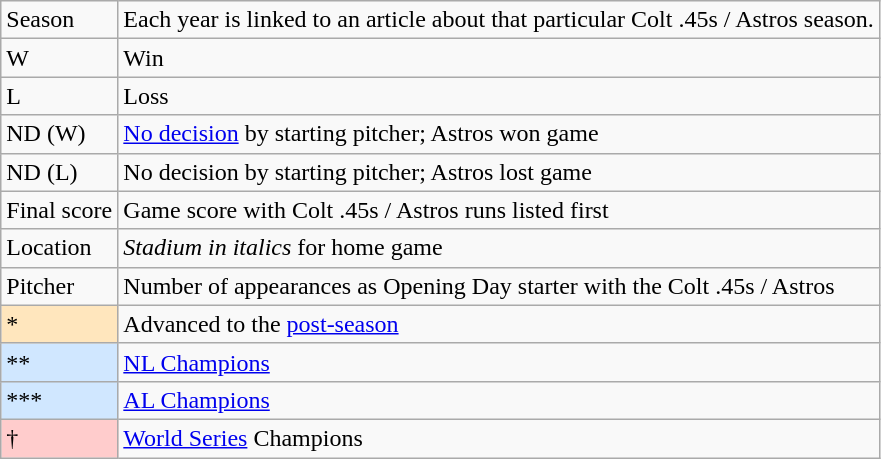<table class="wikitable">
<tr>
<td>Season</td>
<td>Each year is linked to an article about that particular Colt .45s / Astros season.</td>
</tr>
<tr>
<td>W</td>
<td>Win</td>
</tr>
<tr>
<td>L</td>
<td>Loss</td>
</tr>
<tr>
<td>ND (W)</td>
<td><a href='#'>No decision</a> by starting pitcher; Astros won game</td>
</tr>
<tr>
<td>ND (L)</td>
<td>No decision by starting pitcher; Astros lost game</td>
</tr>
<tr>
<td>Final score</td>
<td>Game score with Colt .45s / Astros runs listed first</td>
</tr>
<tr>
<td>Location</td>
<td><em>Stadium in italics</em> for home game</td>
</tr>
<tr>
<td>Pitcher </td>
<td>Number of appearances as Opening Day starter with the Colt .45s / Astros</td>
</tr>
<tr>
<td style="background:#ffe6bd;">*</td>
<td>Advanced to the <a href='#'>post-season</a></td>
</tr>
<tr>
<td style="background:#d0e7ff;">**</td>
<td><a href='#'>NL Champions</a></td>
</tr>
<tr>
<td style="background:#d0e7ff;">***</td>
<td><a href='#'>AL Champions</a></td>
</tr>
<tr>
<td style="background-color: #FFCCCC">†</td>
<td><a href='#'>World Series</a> Champions</td>
</tr>
</table>
